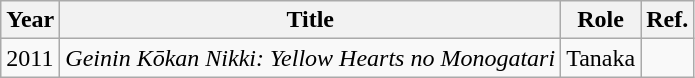<table class="wikitable">
<tr>
<th>Year</th>
<th>Title</th>
<th>Role</th>
<th>Ref.</th>
</tr>
<tr>
<td>2011</td>
<td><em>Geinin Kōkan Nikki: Yellow Hearts no Monogatari</em></td>
<td>Tanaka</td>
<td></td>
</tr>
</table>
